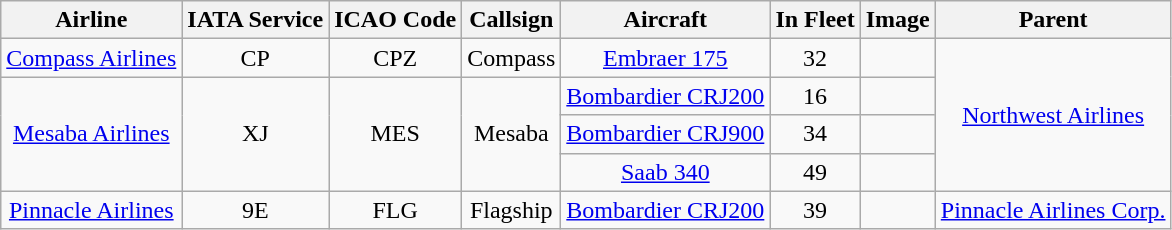<table class="wikitable sortable" style="border-collapse:collapse;text-align:center;">
<tr>
<th>Airline</th>
<th>IATA Service</th>
<th>ICAO Code</th>
<th>Callsign</th>
<th>Aircraft</th>
<th>In Fleet</th>
<th>Image</th>
<th>Parent</th>
</tr>
<tr>
<td><a href='#'>Compass Airlines</a></td>
<td>CP</td>
<td>CPZ</td>
<td>Compass</td>
<td><a href='#'>Embraer 175</a></td>
<td>32</td>
<td></td>
<td rowspan="4"><a href='#'>Northwest Airlines</a></td>
</tr>
<tr>
<td rowspan="3"><a href='#'>Mesaba Airlines</a></td>
<td rowspan="3" style="text-align:center">XJ</td>
<td rowspan="3" style="text-align:center">MES</td>
<td rowspan="3">Mesaba</td>
<td><a href='#'>Bombardier CRJ200</a></td>
<td>16</td>
<td></td>
</tr>
<tr>
<td><a href='#'>Bombardier CRJ900</a></td>
<td>34</td>
<td></td>
</tr>
<tr>
<td><a href='#'>Saab 340</a></td>
<td>49</td>
<td></td>
</tr>
<tr>
<td><a href='#'>Pinnacle Airlines</a></td>
<td style="text-align:center">9E</td>
<td style="text-align:center">FLG</td>
<td>Flagship</td>
<td><a href='#'>Bombardier CRJ200</a></td>
<td>39</td>
<td></td>
<td><a href='#'>Pinnacle Airlines Corp.</a></td>
</tr>
</table>
